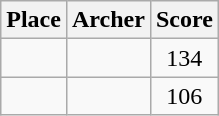<table class=wikitable style="text-align:center">
<tr>
<th>Place</th>
<th>Archer</th>
<th>Score</th>
</tr>
<tr>
<td></td>
<td align=left></td>
<td>134</td>
</tr>
<tr>
<td></td>
<td align=left></td>
<td>106</td>
</tr>
</table>
